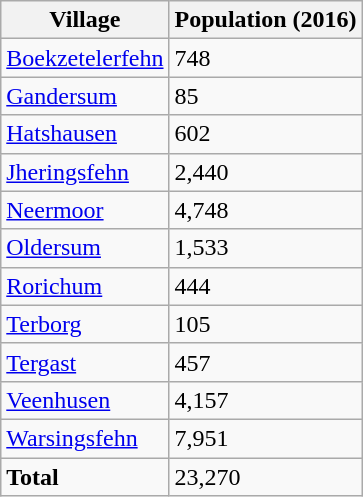<table class="wikitable">
<tr>
<th>Village</th>
<th>Population (2016)</th>
</tr>
<tr>
<td><a href='#'>Boekzetelerfehn</a></td>
<td>748</td>
</tr>
<tr>
<td><a href='#'>Gandersum</a></td>
<td>85</td>
</tr>
<tr>
<td><a href='#'>Hatshausen</a></td>
<td>602</td>
</tr>
<tr>
<td><a href='#'>Jheringsfehn</a></td>
<td>2,440</td>
</tr>
<tr>
<td><a href='#'>Neermoor</a></td>
<td>4,748</td>
</tr>
<tr>
<td><a href='#'>Oldersum</a></td>
<td>1,533</td>
</tr>
<tr>
<td><a href='#'>Rorichum</a></td>
<td>444</td>
</tr>
<tr>
<td><a href='#'>Terborg</a></td>
<td>105</td>
</tr>
<tr>
<td><a href='#'>Tergast</a></td>
<td>457</td>
</tr>
<tr>
<td><a href='#'>Veenhusen</a></td>
<td>4,157</td>
</tr>
<tr>
<td><a href='#'>Warsingsfehn</a></td>
<td>7,951</td>
</tr>
<tr>
<td><strong>Total</strong></td>
<td>23,270</td>
</tr>
</table>
